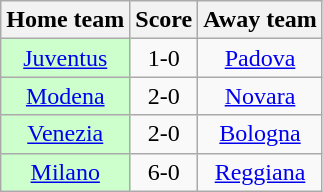<table class="wikitable" style="text-align: center">
<tr>
<th>Home team</th>
<th>Score</th>
<th>Away team</th>
</tr>
<tr>
<td bgcolor="ccffcc"><a href='#'>Juventus</a></td>
<td>1-0</td>
<td><a href='#'>Padova</a></td>
</tr>
<tr>
<td bgcolor="ccffcc"><a href='#'>Modena</a></td>
<td>2-0</td>
<td><a href='#'>Novara</a></td>
</tr>
<tr>
<td bgcolor="ccffcc"><a href='#'>Venezia</a></td>
<td>2-0</td>
<td><a href='#'>Bologna</a></td>
</tr>
<tr>
<td bgcolor="ccffcc"><a href='#'>Milano</a></td>
<td>6-0</td>
<td><a href='#'>Reggiana</a></td>
</tr>
</table>
